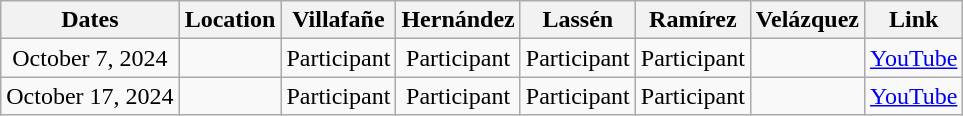<table class="wikitable" style="text-align:center">
<tr>
<th>Dates</th>
<th>Location</th>
<th>Villafañe</th>
<th>Hernández</th>
<th>Lassén</th>
<th>Ramírez</th>
<th>Velázquez</th>
<th>Link</th>
</tr>
<tr>
<td>October 7, 2024</td>
<td></td>
<td>Participant</td>
<td>Participant</td>
<td>Participant</td>
<td>Participant</td>
<td></td>
<td align=left><a href='#'>YouTube</a></td>
</tr>
<tr>
<td>October 17, 2024</td>
<td></td>
<td>Participant</td>
<td>Participant</td>
<td>Participant</td>
<td>Participant</td>
<td></td>
<td align=left><a href='#'>YouTube</a></td>
</tr>
</table>
